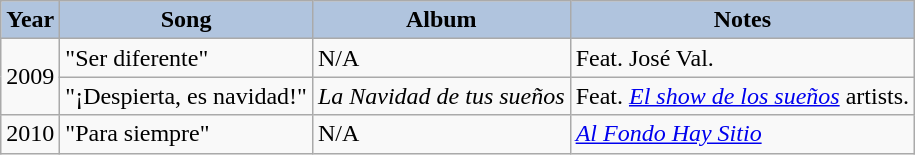<table class="wikitable">
<tr>
<th style="background:#B0C4DE;">Year</th>
<th style="background:#B0C4DE;">Song</th>
<th style="background:#B0C4DE;">Album</th>
<th style="background:#B0C4DE;">Notes</th>
</tr>
<tr>
<td rowspan=2>2009</td>
<td>"Ser diferente"</td>
<td>N/A</td>
<td>Feat. José Val.</td>
</tr>
<tr>
<td>"¡Despierta, es navidad!"</td>
<td><em>La Navidad de tus sueños</em></td>
<td>Feat. <em><a href='#'>El show de los sueños</a></em> artists.</td>
</tr>
<tr>
<td>2010</td>
<td>"Para siempre"</td>
<td>N/A</td>
<td><em><a href='#'>Al Fondo Hay Sitio</a></em></td>
</tr>
</table>
